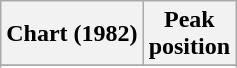<table class="wikitable sortable plainrowheaders">
<tr>
<th scope="col">Chart (1982)</th>
<th scope="col">Peak<br>position</th>
</tr>
<tr>
</tr>
<tr>
</tr>
<tr>
</tr>
<tr>
</tr>
</table>
